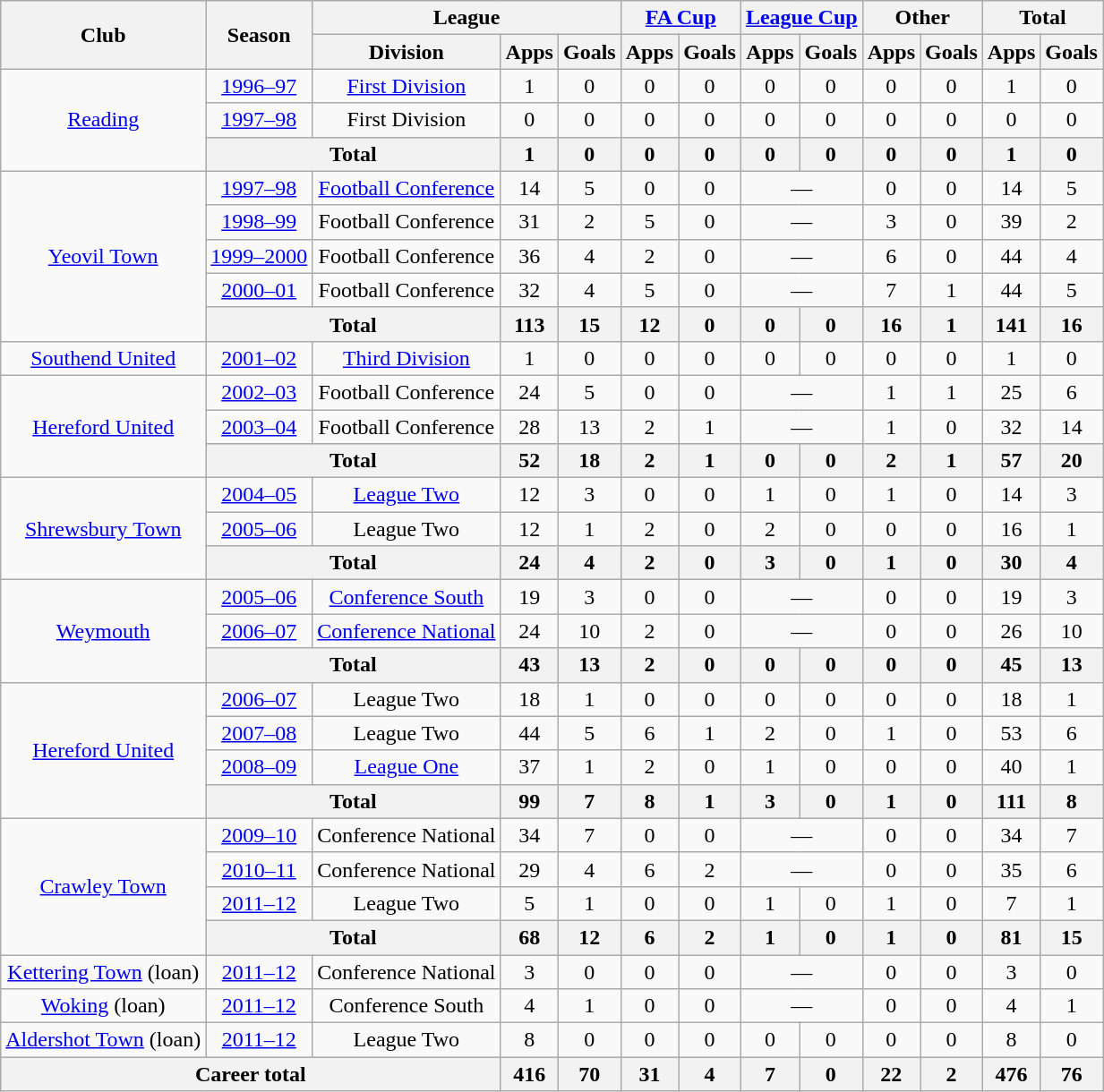<table class="wikitable" style="text-align: center">
<tr>
<th rowspan="2">Club</th>
<th rowspan="2">Season</th>
<th colspan="3">League</th>
<th colspan="2"><a href='#'>FA Cup</a></th>
<th colspan="2"><a href='#'>League Cup</a></th>
<th colspan="2">Other</th>
<th colspan="2">Total</th>
</tr>
<tr>
<th>Division</th>
<th>Apps</th>
<th>Goals</th>
<th>Apps</th>
<th>Goals</th>
<th>Apps</th>
<th>Goals</th>
<th>Apps</th>
<th>Goals</th>
<th>Apps</th>
<th>Goals</th>
</tr>
<tr>
<td rowspan="3"><a href='#'>Reading</a></td>
<td><a href='#'>1996–97</a></td>
<td><a href='#'>First Division</a></td>
<td>1</td>
<td>0</td>
<td>0</td>
<td>0</td>
<td>0</td>
<td>0</td>
<td>0</td>
<td>0</td>
<td>1</td>
<td>0</td>
</tr>
<tr>
<td><a href='#'>1997–98</a></td>
<td>First Division</td>
<td>0</td>
<td>0</td>
<td>0</td>
<td>0</td>
<td>0</td>
<td>0</td>
<td>0</td>
<td>0</td>
<td>0</td>
<td>0</td>
</tr>
<tr>
<th colspan="2">Total</th>
<th>1</th>
<th>0</th>
<th>0</th>
<th>0</th>
<th>0</th>
<th>0</th>
<th>0</th>
<th>0</th>
<th>1</th>
<th>0</th>
</tr>
<tr>
<td rowspan="5"><a href='#'>Yeovil Town</a></td>
<td><a href='#'>1997–98</a></td>
<td><a href='#'>Football Conference</a></td>
<td>14</td>
<td>5</td>
<td>0</td>
<td>0</td>
<td colspan="2">—</td>
<td>0</td>
<td>0</td>
<td>14</td>
<td>5</td>
</tr>
<tr>
<td><a href='#'>1998–99</a></td>
<td>Football Conference</td>
<td>31</td>
<td>2</td>
<td>5</td>
<td>0</td>
<td colspan="2">—</td>
<td>3</td>
<td>0</td>
<td>39</td>
<td>2</td>
</tr>
<tr>
<td><a href='#'>1999–2000</a></td>
<td>Football Conference</td>
<td>36</td>
<td>4</td>
<td>2</td>
<td>0</td>
<td colspan="2">—</td>
<td>6</td>
<td>0</td>
<td>44</td>
<td>4</td>
</tr>
<tr>
<td><a href='#'>2000–01</a></td>
<td>Football Conference</td>
<td>32</td>
<td>4</td>
<td>5</td>
<td>0</td>
<td colspan="2">—</td>
<td>7</td>
<td>1</td>
<td>44</td>
<td>5</td>
</tr>
<tr>
<th colspan="2">Total</th>
<th>113</th>
<th>15</th>
<th>12</th>
<th>0</th>
<th>0</th>
<th>0</th>
<th>16</th>
<th>1</th>
<th>141</th>
<th>16</th>
</tr>
<tr>
<td><a href='#'>Southend United</a></td>
<td><a href='#'>2001–02</a></td>
<td><a href='#'>Third Division</a></td>
<td>1</td>
<td>0</td>
<td>0</td>
<td>0</td>
<td>0</td>
<td>0</td>
<td>0</td>
<td>0</td>
<td>1</td>
<td>0</td>
</tr>
<tr>
<td rowspan="3"><a href='#'>Hereford United</a></td>
<td><a href='#'>2002–03</a></td>
<td>Football Conference</td>
<td>24</td>
<td>5</td>
<td>0</td>
<td>0</td>
<td colspan="2">—</td>
<td>1</td>
<td>1</td>
<td>25</td>
<td>6</td>
</tr>
<tr>
<td><a href='#'>2003–04</a></td>
<td>Football Conference</td>
<td>28</td>
<td>13</td>
<td>2</td>
<td>1</td>
<td colspan="2">—</td>
<td>1</td>
<td>0</td>
<td>32</td>
<td>14</td>
</tr>
<tr>
<th colspan="2">Total</th>
<th>52</th>
<th>18</th>
<th>2</th>
<th>1</th>
<th>0</th>
<th>0</th>
<th>2</th>
<th>1</th>
<th>57</th>
<th>20</th>
</tr>
<tr>
<td rowspan="3"><a href='#'>Shrewsbury Town</a></td>
<td><a href='#'>2004–05</a></td>
<td><a href='#'>League Two</a></td>
<td>12</td>
<td>3</td>
<td>0</td>
<td>0</td>
<td>1</td>
<td>0</td>
<td>1</td>
<td>0</td>
<td>14</td>
<td>3</td>
</tr>
<tr>
<td><a href='#'>2005–06</a></td>
<td>League Two</td>
<td>12</td>
<td>1</td>
<td>2</td>
<td>0</td>
<td>2</td>
<td>0</td>
<td>0</td>
<td>0</td>
<td>16</td>
<td>1</td>
</tr>
<tr>
<th colspan="2">Total</th>
<th>24</th>
<th>4</th>
<th>2</th>
<th>0</th>
<th>3</th>
<th>0</th>
<th>1</th>
<th>0</th>
<th>30</th>
<th>4</th>
</tr>
<tr>
<td rowspan="3"><a href='#'>Weymouth</a></td>
<td><a href='#'>2005–06</a></td>
<td><a href='#'>Conference South</a></td>
<td>19</td>
<td>3</td>
<td>0</td>
<td>0</td>
<td colspan="2">—</td>
<td>0</td>
<td>0</td>
<td>19</td>
<td>3</td>
</tr>
<tr>
<td><a href='#'>2006–07</a></td>
<td><a href='#'>Conference National</a></td>
<td>24</td>
<td>10</td>
<td>2</td>
<td>0</td>
<td colspan="2">—</td>
<td>0</td>
<td>0</td>
<td>26</td>
<td>10</td>
</tr>
<tr>
<th colspan="2">Total</th>
<th>43</th>
<th>13</th>
<th>2</th>
<th>0</th>
<th>0</th>
<th>0</th>
<th>0</th>
<th>0</th>
<th>45</th>
<th>13</th>
</tr>
<tr>
<td rowspan="4"><a href='#'>Hereford United</a></td>
<td><a href='#'>2006–07</a></td>
<td>League Two</td>
<td>18</td>
<td>1</td>
<td>0</td>
<td>0</td>
<td>0</td>
<td>0</td>
<td>0</td>
<td>0</td>
<td>18</td>
<td>1</td>
</tr>
<tr>
<td><a href='#'>2007–08</a></td>
<td>League Two</td>
<td>44</td>
<td>5</td>
<td>6</td>
<td>1</td>
<td>2</td>
<td>0</td>
<td>1</td>
<td>0</td>
<td>53</td>
<td>6</td>
</tr>
<tr>
<td><a href='#'>2008–09</a></td>
<td><a href='#'>League One</a></td>
<td>37</td>
<td>1</td>
<td>2</td>
<td>0</td>
<td>1</td>
<td>0</td>
<td>0</td>
<td>0</td>
<td>40</td>
<td>1</td>
</tr>
<tr>
<th colspan="2">Total</th>
<th>99</th>
<th>7</th>
<th>8</th>
<th>1</th>
<th>3</th>
<th>0</th>
<th>1</th>
<th>0</th>
<th>111</th>
<th>8</th>
</tr>
<tr>
<td rowspan="4"><a href='#'>Crawley Town</a></td>
<td><a href='#'>2009–10</a></td>
<td>Conference National</td>
<td>34</td>
<td>7</td>
<td>0</td>
<td>0</td>
<td colspan="2">—</td>
<td>0</td>
<td>0</td>
<td>34</td>
<td>7</td>
</tr>
<tr>
<td><a href='#'>2010–11</a></td>
<td>Conference National</td>
<td>29</td>
<td>4</td>
<td>6</td>
<td>2</td>
<td colspan="2">—</td>
<td>0</td>
<td>0</td>
<td>35</td>
<td>6</td>
</tr>
<tr>
<td><a href='#'>2011–12</a></td>
<td>League Two</td>
<td>5</td>
<td>1</td>
<td>0</td>
<td>0</td>
<td>1</td>
<td>0</td>
<td>1</td>
<td>0</td>
<td>7</td>
<td>1</td>
</tr>
<tr>
<th colspan="2">Total</th>
<th>68</th>
<th>12</th>
<th>6</th>
<th>2</th>
<th>1</th>
<th>0</th>
<th>1</th>
<th>0</th>
<th>81</th>
<th>15</th>
</tr>
<tr>
<td><a href='#'>Kettering Town</a> (loan)</td>
<td><a href='#'>2011–12</a></td>
<td>Conference National</td>
<td>3</td>
<td>0</td>
<td>0</td>
<td>0</td>
<td colspan="2">—</td>
<td>0</td>
<td>0</td>
<td>3</td>
<td>0</td>
</tr>
<tr>
<td><a href='#'>Woking</a> (loan)</td>
<td><a href='#'>2011–12</a></td>
<td>Conference South</td>
<td>4</td>
<td>1</td>
<td>0</td>
<td>0</td>
<td colspan="2">—</td>
<td>0</td>
<td>0</td>
<td>4</td>
<td>1</td>
</tr>
<tr>
<td><a href='#'>Aldershot Town</a> (loan)</td>
<td><a href='#'>2011–12</a></td>
<td>League Two</td>
<td>8</td>
<td>0</td>
<td>0</td>
<td>0</td>
<td>0</td>
<td>0</td>
<td>0</td>
<td>0</td>
<td>8</td>
<td>0</td>
</tr>
<tr>
<th colspan="3">Career total</th>
<th>416</th>
<th>70</th>
<th>31</th>
<th>4</th>
<th>7</th>
<th>0</th>
<th>22</th>
<th>2</th>
<th>476</th>
<th>76</th>
</tr>
</table>
